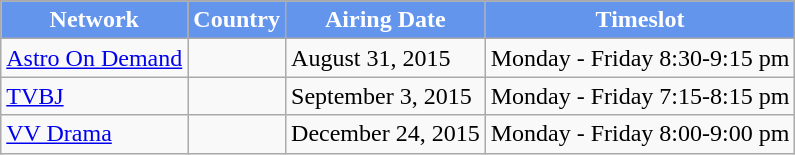<table class="wikitable">
<tr style="background:cornflowerblue; color:white" align="center">
</tr>
<tr>
<th style="background:cornflowerblue; color:white" align="center">Network</th>
<th style="background:cornflowerblue; color:white" align="center">Country</th>
<th style="background:cornflowerblue; color:white" align="center">Airing Date</th>
<th style="background:cornflowerblue; color:white" align="center">Timeslot</th>
</tr>
<tr>
<td><a href='#'>Astro On Demand</a></td>
<td></td>
<td>August 31, 2015</td>
<td>Monday - Friday  8:30-9:15 pm</td>
</tr>
<tr>
<td><a href='#'>TVBJ</a></td>
<td></td>
<td>September 3, 2015</td>
<td>Monday - Friday 7:15-8:15 pm</td>
</tr>
<tr>
<td><a href='#'>VV Drama</a></td>
<td></td>
<td>December 24, 2015</td>
<td>Monday - Friday 8:00-9:00 pm</td>
</tr>
</table>
